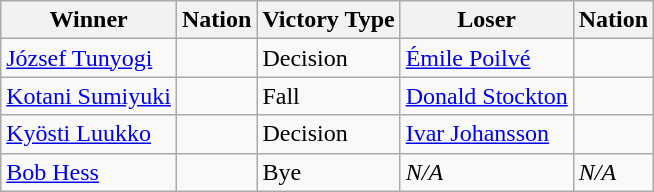<table class="wikitable sortable" style="text-align:left;">
<tr>
<th>Winner</th>
<th>Nation</th>
<th>Victory Type</th>
<th>Loser</th>
<th>Nation</th>
</tr>
<tr>
<td><a href='#'>József Tunyogi</a></td>
<td></td>
<td>Decision</td>
<td><a href='#'>Émile Poilvé</a></td>
<td></td>
</tr>
<tr>
<td><a href='#'>Kotani Sumiyuki</a></td>
<td></td>
<td>Fall</td>
<td><a href='#'>Donald Stockton</a></td>
<td></td>
</tr>
<tr>
<td><a href='#'>Kyösti Luukko</a></td>
<td></td>
<td>Decision</td>
<td><a href='#'>Ivar Johansson</a></td>
<td></td>
</tr>
<tr>
<td><a href='#'>Bob Hess</a></td>
<td></td>
<td>Bye</td>
<td><em>N/A</em></td>
<td><em>N/A</em></td>
</tr>
</table>
